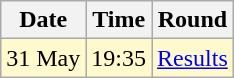<table class="wikitable">
<tr>
<th>Date</th>
<th>Time</th>
<th>Round</th>
</tr>
<tr style=background:lemonchiffon>
<td>31 May</td>
<td>19:35</td>
<td><a href='#'>Results</a></td>
</tr>
</table>
